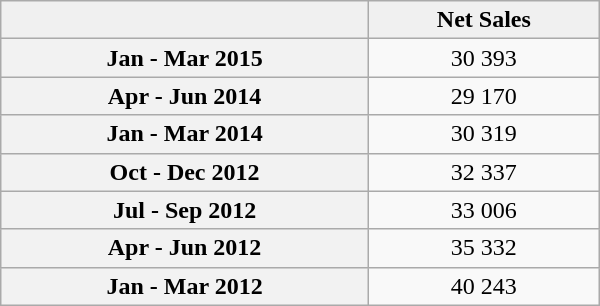<table class="wikitable sortable" style="text-align:center; width:400px; height:150px;">
<tr>
<td style="text-align:center; background:#f0f0f0;"></td>
<td style="text-align:center; background:#f0f0f0;"><strong>Net Sales</strong></td>
</tr>
<tr>
<th scope="row">Jan - Mar 2015</th>
<td>30 393</td>
</tr>
<tr>
<th scope="row">Apr - Jun 2014</th>
<td>29 170</td>
</tr>
<tr>
<th scope="row">Jan - Mar 2014</th>
<td>30 319</td>
</tr>
<tr>
<th scope="row">Oct - Dec 2012</th>
<td>32 337</td>
</tr>
<tr>
<th scope="row">Jul - Sep 2012</th>
<td>33 006</td>
</tr>
<tr>
<th scope="row">Apr - Jun 2012</th>
<td>35 332</td>
</tr>
<tr>
<th scope="row">Jan - Mar 2012</th>
<td>40 243</td>
</tr>
</table>
